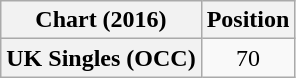<table class="wikitable plainrowheaders" style="text-align:center">
<tr>
<th scope="col">Chart (2016)</th>
<th scope="col">Position</th>
</tr>
<tr>
<th scope="row">UK Singles (OCC)</th>
<td>70</td>
</tr>
</table>
